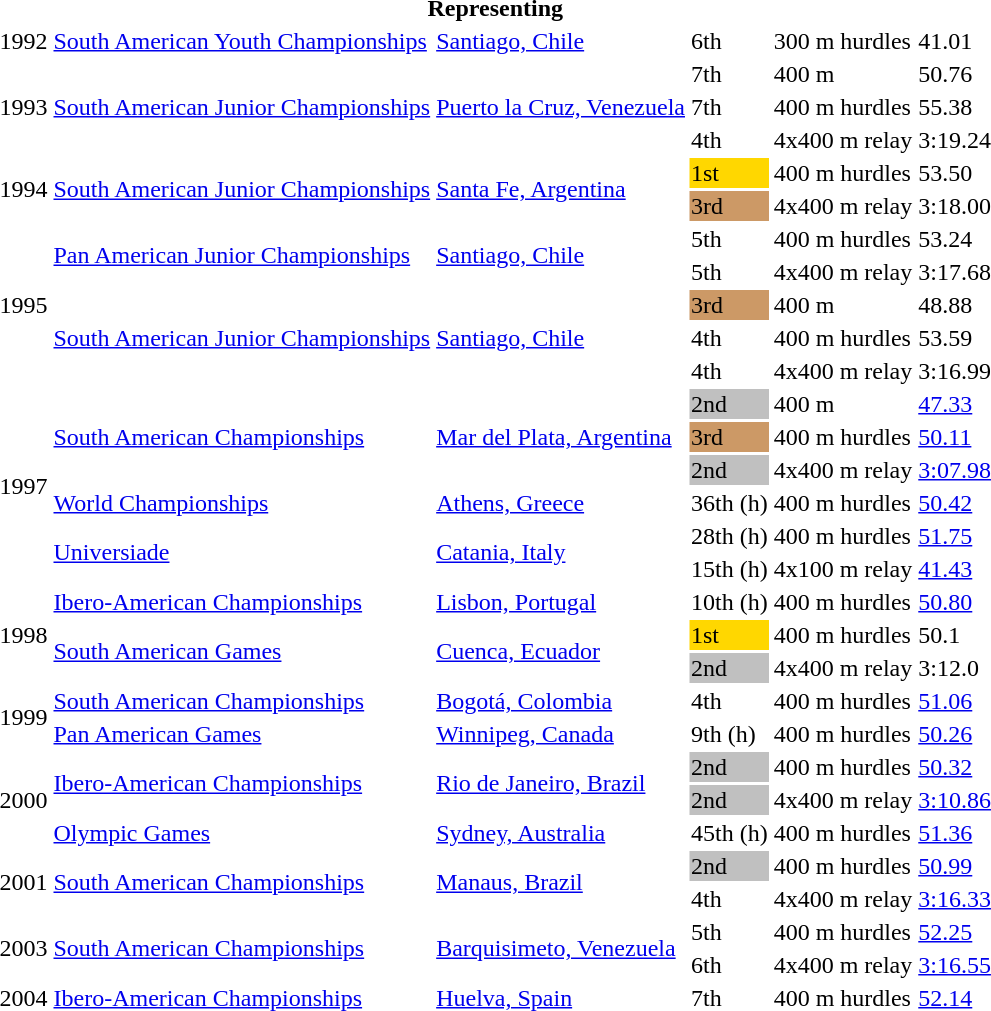<table>
<tr>
<th colspan="6">Representing </th>
</tr>
<tr>
<td>1992</td>
<td><a href='#'>South American Youth Championships</a></td>
<td><a href='#'>Santiago, Chile</a></td>
<td>6th</td>
<td>300 m hurdles</td>
<td>41.01</td>
</tr>
<tr>
<td rowspan=3>1993</td>
<td rowspan=3><a href='#'>South American Junior Championships</a></td>
<td rowspan=3><a href='#'>Puerto la Cruz, Venezuela</a></td>
<td>7th</td>
<td>400 m</td>
<td>50.76</td>
</tr>
<tr>
<td>7th</td>
<td>400 m hurdles</td>
<td>55.38</td>
</tr>
<tr>
<td>4th</td>
<td>4x400 m relay</td>
<td>3:19.24</td>
</tr>
<tr>
<td rowspan=2>1994</td>
<td rowspan=2><a href='#'>South American Junior Championships</a></td>
<td rowspan=2><a href='#'>Santa Fe, Argentina</a></td>
<td bgcolor=gold>1st</td>
<td>400 m hurdles</td>
<td>53.50</td>
</tr>
<tr>
<td bgcolor=cc9966>3rd</td>
<td>4x400 m relay</td>
<td>3:18.00</td>
</tr>
<tr>
<td rowspan=5>1995</td>
<td rowspan=2><a href='#'>Pan American Junior Championships</a></td>
<td rowspan=2><a href='#'>Santiago, Chile</a></td>
<td>5th</td>
<td>400 m hurdles</td>
<td>53.24</td>
</tr>
<tr>
<td>5th</td>
<td>4x400 m relay</td>
<td>3:17.68</td>
</tr>
<tr>
<td rowspan=3><a href='#'>South American Junior Championships</a></td>
<td rowspan=3><a href='#'>Santiago, Chile</a></td>
<td bgcolor=cc9966>3rd</td>
<td>400 m</td>
<td>48.88</td>
</tr>
<tr>
<td>4th</td>
<td>400 m hurdles</td>
<td>53.59</td>
</tr>
<tr>
<td>4th</td>
<td>4x400 m relay</td>
<td>3:16.99</td>
</tr>
<tr>
<td rowspan=6>1997</td>
<td rowspan=3><a href='#'>South American Championships</a></td>
<td rowspan=3><a href='#'>Mar del Plata, Argentina</a></td>
<td bgcolor=silver>2nd</td>
<td>400 m</td>
<td><a href='#'>47.33</a></td>
</tr>
<tr>
<td bgcolor=cc9966>3rd</td>
<td>400 m hurdles</td>
<td><a href='#'>50.11</a></td>
</tr>
<tr>
<td bgcolor=silver>2nd</td>
<td>4x400 m relay</td>
<td><a href='#'>3:07.98</a></td>
</tr>
<tr>
<td><a href='#'>World Championships</a></td>
<td><a href='#'>Athens, Greece</a></td>
<td>36th (h)</td>
<td>400 m hurdles</td>
<td><a href='#'>50.42</a></td>
</tr>
<tr>
<td rowspan=2><a href='#'>Universiade</a></td>
<td rowspan=2><a href='#'>Catania, Italy</a></td>
<td>28th (h)</td>
<td>400 m hurdles</td>
<td><a href='#'>51.75</a></td>
</tr>
<tr>
<td>15th (h)</td>
<td>4x100 m relay</td>
<td><a href='#'>41.43</a></td>
</tr>
<tr>
<td rowspan=3>1998</td>
<td><a href='#'>Ibero-American Championships</a></td>
<td><a href='#'>Lisbon, Portugal</a></td>
<td>10th (h)</td>
<td>400 m hurdles</td>
<td><a href='#'>50.80</a></td>
</tr>
<tr>
<td rowspan=2><a href='#'>South American Games</a></td>
<td rowspan=2><a href='#'>Cuenca, Ecuador</a></td>
<td bgcolor=gold>1st</td>
<td>400 m hurdles</td>
<td>50.1</td>
</tr>
<tr>
<td bgcolor=silver>2nd</td>
<td>4x400 m relay</td>
<td>3:12.0</td>
</tr>
<tr>
<td rowspan=2>1999</td>
<td><a href='#'>South American Championships</a></td>
<td><a href='#'>Bogotá, Colombia</a></td>
<td>4th</td>
<td>400 m hurdles</td>
<td><a href='#'>51.06</a></td>
</tr>
<tr>
<td><a href='#'>Pan American Games</a></td>
<td><a href='#'>Winnipeg, Canada</a></td>
<td>9th (h)</td>
<td>400 m hurdles</td>
<td><a href='#'>50.26</a></td>
</tr>
<tr>
<td rowspan=3>2000</td>
<td rowspan=2><a href='#'>Ibero-American Championships</a></td>
<td rowspan=2><a href='#'>Rio de Janeiro, Brazil</a></td>
<td bgcolor=silver>2nd</td>
<td>400 m hurdles</td>
<td><a href='#'>50.32</a></td>
</tr>
<tr>
<td bgcolor=silver>2nd</td>
<td>4x400 m relay</td>
<td><a href='#'>3:10.86</a></td>
</tr>
<tr>
<td><a href='#'>Olympic Games</a></td>
<td><a href='#'>Sydney, Australia</a></td>
<td>45th (h)</td>
<td>400 m hurdles</td>
<td><a href='#'>51.36</a></td>
</tr>
<tr>
<td rowspan=2>2001</td>
<td rowspan=2><a href='#'>South American Championships</a></td>
<td rowspan=2><a href='#'>Manaus, Brazil</a></td>
<td bgcolor=silver>2nd</td>
<td>400 m hurdles</td>
<td><a href='#'>50.99</a></td>
</tr>
<tr>
<td>4th</td>
<td>4x400 m relay</td>
<td><a href='#'>3:16.33</a></td>
</tr>
<tr>
<td rowspan=2>2003</td>
<td rowspan=2><a href='#'>South American Championships</a></td>
<td rowspan=2><a href='#'>Barquisimeto, Venezuela</a></td>
<td>5th</td>
<td>400 m hurdles</td>
<td><a href='#'>52.25</a></td>
</tr>
<tr>
<td>6th</td>
<td>4x400 m relay</td>
<td><a href='#'>3:16.55</a></td>
</tr>
<tr>
<td>2004</td>
<td><a href='#'>Ibero-American Championships</a></td>
<td><a href='#'>Huelva, Spain</a></td>
<td>7th</td>
<td>400 m hurdles</td>
<td><a href='#'>52.14</a></td>
</tr>
</table>
